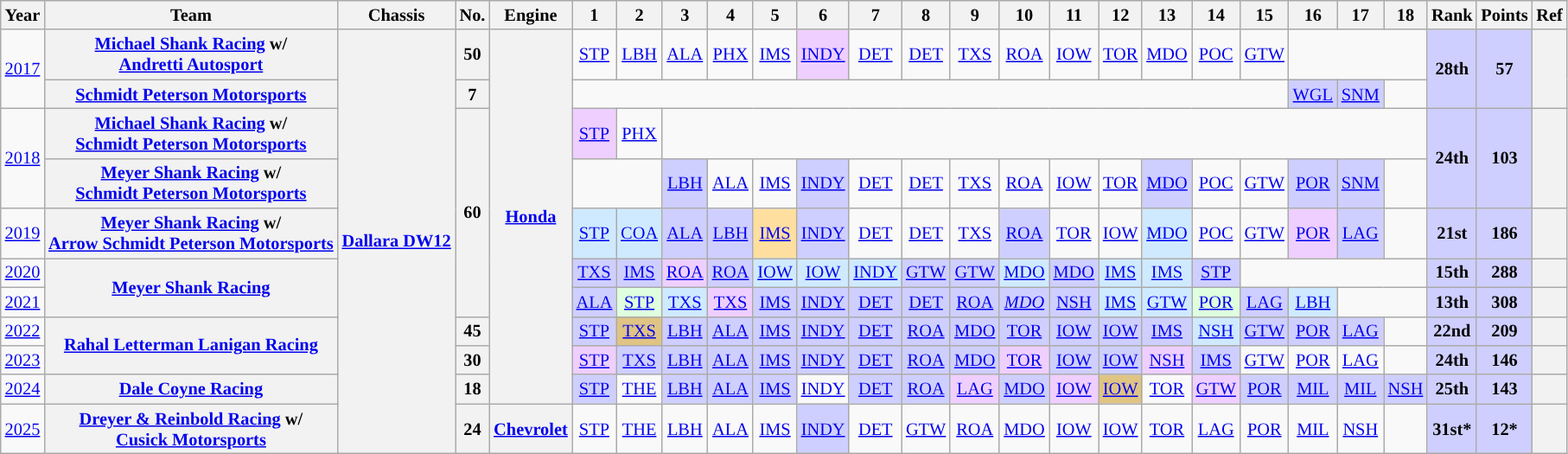<table class="wikitable" style="text-align:center; font-size:85%">
<tr>
<th>Year</th>
<th>Team</th>
<th>Chassis</th>
<th>No.</th>
<th>Engine</th>
<th>1</th>
<th>2</th>
<th>3</th>
<th>4</th>
<th>5</th>
<th>6</th>
<th>7</th>
<th>8</th>
<th>9</th>
<th>10</th>
<th>11</th>
<th>12</th>
<th>13</th>
<th>14</th>
<th>15</th>
<th>16</th>
<th>17</th>
<th>18</th>
<th>Rank</th>
<th>Points</th>
<th>Ref</th>
</tr>
<tr>
<td rowspan=2><a href='#'>2017</a></td>
<th nowrap><a href='#'>Michael Shank Racing</a> w/ <br> <a href='#'>Andretti Autosport</a></th>
<th rowspan=11 nowrap><a href='#'>Dallara DW12</a></th>
<th>50</th>
<th rowspan=10><a href='#'>Honda</a></th>
<td><a href='#'>STP</a></td>
<td><a href='#'>LBH</a></td>
<td><a href='#'>ALA</a></td>
<td><a href='#'>PHX</a></td>
<td><a href='#'>IMS</a></td>
<td style="background:#EFCFFF;"><a href='#'>INDY</a><br></td>
<td><a href='#'>DET</a></td>
<td><a href='#'>DET</a></td>
<td><a href='#'>TXS</a></td>
<td><a href='#'>ROA</a></td>
<td><a href='#'>IOW</a></td>
<td><a href='#'>TOR</a></td>
<td><a href='#'>MDO</a></td>
<td><a href='#'>POC</a></td>
<td><a href='#'>GTW</a></td>
<td colspan=3></td>
<th rowspan=2 style="background:#CFCFFF;">28th</th>
<th rowspan=2 style="background:#CFCFFF;">57</th>
<th rowspan=2></th>
</tr>
<tr>
<th><a href='#'>Schmidt Peterson Motorsports</a></th>
<th>7</th>
<td colspan=15></td>
<td style="background:#CFCFFF;"><a href='#'>WGL</a><br></td>
<td style="background:#CFCFFF;"><a href='#'>SNM</a><br></td>
<td></td>
</tr>
<tr>
<td rowspan=2><a href='#'>2018</a></td>
<th nowrap><a href='#'>Michael Shank Racing</a> w/ <br> <a href='#'>Schmidt Peterson Motorsports</a></th>
<th rowspan=5>60</th>
<td style="background:#EFCFFF;"><a href='#'>STP</a><br></td>
<td><a href='#'>PHX</a></td>
<td colspan=16></td>
<th rowspan=2 style="background:#CFCFFF;">24th</th>
<th rowspan=2 style="background:#CFCFFF;">103</th>
<th rowspan=2></th>
</tr>
<tr>
<th rowspan=1><a href='#'>Meyer Shank Racing</a> w/ <br> <a href='#'>Schmidt Peterson Motorsports</a></th>
<td colspan=2></td>
<td style="background:#CFCFFF;"><a href='#'>LBH</a><br></td>
<td><a href='#'>ALA</a></td>
<td><a href='#'>IMS</a></td>
<td style="background:#CFCFFF;"><a href='#'>INDY</a><br></td>
<td><a href='#'>DET</a></td>
<td><a href='#'>DET</a></td>
<td><a href='#'>TXS</a></td>
<td><a href='#'>ROA</a></td>
<td><a href='#'>IOW</a></td>
<td><a href='#'>TOR</a></td>
<td style="background:#CFCFFF;"><a href='#'>MDO</a><br></td>
<td><a href='#'>POC</a></td>
<td><a href='#'>GTW</a></td>
<td style="background:#CFCFFF;"><a href='#'>POR</a><br></td>
<td style="background:#CFCFFF;"><a href='#'>SNM</a><br></td>
<td></td>
</tr>
<tr>
<td><a href='#'>2019</a></td>
<th nowrap><a href='#'>Meyer Shank Racing</a> w/ <br> <a href='#'>Arrow Schmidt Peterson Motorsports</a></th>
<td style="background:#CFEAFF;"><a href='#'>STP</a><br></td>
<td style="background:#CFEAFF;"><a href='#'>COA</a><br></td>
<td style="background:#CFCFFF;"><a href='#'>ALA</a><br></td>
<td style="background:#CFCFFF;"><a href='#'>LBH</a><br></td>
<td style="background:#FFDF9F;"><a href='#'>IMS</a><br></td>
<td style="background:#CFCFFF;"><a href='#'>INDY</a><br></td>
<td><a href='#'>DET</a><br></td>
<td><a href='#'>DET</a><br></td>
<td><a href='#'>TXS</a><br></td>
<td style="background:#CFCFFF;"><a href='#'>ROA</a><br></td>
<td><a href='#'>TOR</a><br></td>
<td><a href='#'>IOW</a><br></td>
<td style="background:#CFEAFF;"><a href='#'>MDO</a><br></td>
<td><a href='#'>POC</a><br></td>
<td><a href='#'>GTW</a><br></td>
<td style="background:#EFCFFF;"><a href='#'>POR</a><br></td>
<td style="background:#CFCFFF;"><a href='#'>LAG</a><br></td>
<td></td>
<th style="background:#CFCFFF;">21st</th>
<th style="background:#CFCFFF;">186</th>
<th></th>
</tr>
<tr>
<td><a href='#'>2020</a></td>
<th rowspan=2><a href='#'>Meyer Shank Racing</a></th>
<td style="background:#CFCFFF;"><a href='#'>TXS</a><br></td>
<td style="background:#CFCFFF;"><a href='#'>IMS</a><br></td>
<td style="background:#EFCFFF;"><a href='#'>ROA</a><br></td>
<td style="background:#CFCFFF;"><a href='#'>ROA</a><br></td>
<td style="background:#CFEAFF;"><a href='#'>IOW</a><br></td>
<td style="background:#CFEAFF;"><a href='#'>IOW</a><br></td>
<td style="background:#CFEAFF;"><a href='#'>INDY</a><br></td>
<td style="background:#CFCFFF;"><a href='#'>GTW</a><br></td>
<td style="background:#CFCFFF;"><a href='#'>GTW</a><br></td>
<td style="background:#CFEAFF;"><a href='#'>MDO</a><br></td>
<td style="background:#CFCFFF;"><a href='#'>MDO</a><br></td>
<td style="background:#CFEAFF;"><a href='#'>IMS</a><br></td>
<td style="background:#CFEAFF;"><a href='#'>IMS</a><br></td>
<td style="background:#CFCFFF;"><a href='#'>STP</a><br></td>
<td colspan=4></td>
<th style="background:#CFCFFF;">15th</th>
<th style="background:#CFCFFF;">288</th>
<th></th>
</tr>
<tr>
<td><a href='#'>2021</a></td>
<td style="background:#CFCFFF;"><a href='#'>ALA</a><br></td>
<td style="background:#DFFFDF;"><a href='#'>STP</a><br></td>
<td style="background:#CFEAFF;"><a href='#'>TXS</a><br></td>
<td style="background:#EFCFFF;"><a href='#'>TXS</a><br></td>
<td style="background:#CFCFFF;"><a href='#'>IMS</a><br></td>
<td style="background:#CFCFFF;"><a href='#'>INDY</a><br></td>
<td style="background:#CFCFFF;"><a href='#'>DET</a><br></td>
<td style="background:#CFCFFF;"><a href='#'>DET</a><br></td>
<td style="background:#CFCFFF;"><a href='#'>ROA</a><br></td>
<td style="background:#CFCFFF;"><em><a href='#'>MDO</a></em><br></td>
<td style="background:#CFCFFF;"><a href='#'>NSH</a><br></td>
<td style="background:#CFEAFF;"><a href='#'>IMS</a><br></td>
<td style="background:#CFEAFF;"><a href='#'>GTW</a><br></td>
<td style="background:#DFFFDF;"><a href='#'>POR</a><br></td>
<td style="background:#CFCFFF;"><a href='#'>LAG</a><br></td>
<td style="background:#CFEAFF;"><a href='#'>LBH</a><br></td>
<td colspan=2></td>
<th style="background:#CFCFFF;">13th</th>
<th style="background:#CFCFFF;">308</th>
<th></th>
</tr>
<tr>
<td><a href='#'>2022</a></td>
<th rowspan=2><a href='#'>Rahal Letterman Lanigan Racing</a></th>
<th>45</th>
<td style="background:#CFCFFF;"><a href='#'>STP</a><br></td>
<td style="background:#DFC484;"><a href='#'>TXS</a><br></td>
<td style="background:#CFCFFF;"><a href='#'>LBH</a><br></td>
<td style="background:#CFCFFF;"><a href='#'>ALA</a><br></td>
<td style="background:#CFCFFF;"><a href='#'>IMS</a><br></td>
<td style="background:#CFCFFF;"><a href='#'>INDY</a><br></td>
<td style="background:#CFCFFF;"><a href='#'>DET</a><br></td>
<td style="background:#CFCFFF;"><a href='#'>ROA</a><br></td>
<td style="background:#CFCFFF;"><a href='#'>MDO</a><br></td>
<td style="background:#CFCFFF;"><a href='#'>TOR</a><br></td>
<td style="background:#CFCFFF;"><a href='#'>IOW</a><br></td>
<td style="background:#CFCFFF;"><a href='#'>IOW</a><br></td>
<td style="background:#CFCFFF;"><a href='#'>IMS</a><br></td>
<td style="background:#CFEAFF;"><a href='#'>NSH</a><br></td>
<td style="background:#CFCFFF;"><a href='#'>GTW</a><br></td>
<td style="background:#CFCFFF;"><a href='#'>POR</a><br></td>
<td style="background:#CFCFFF;"><a href='#'>LAG</a><br></td>
<td></td>
<th style="background:#CFCFFF;">22nd</th>
<th style="background:#CFCFFF;">209</th>
<th></th>
</tr>
<tr>
<td><a href='#'>2023</a></td>
<th rowspan=1>30</th>
<td style="background:#EFCFFF;"><a href='#'>STP</a><br></td>
<td style="background:#CFCFFF;"><a href='#'>TXS</a><br></td>
<td style="background:#CFCFFF;"><a href='#'>LBH</a><br></td>
<td style="background:#CFCFFF;"><a href='#'>ALA</a><br></td>
<td style="background:#CFCFFF;"><a href='#'>IMS</a><br></td>
<td style="Background:#CFCFFF;"><a href='#'>INDY</a><br></td>
<td style="background:#CFCFFF;"><a href='#'>DET</a><br></td>
<td style="background:#CFCFFF;"><a href='#'>ROA</a><br></td>
<td style="background:#CFCFFF;"><a href='#'>MDO</a><br></td>
<td style="background:#EFCFFF;"><a href='#'>TOR</a><br></td>
<td style="background:#CFCFFF;"><a href='#'>IOW</a><br></td>
<td style="background:#CFCFFF;"><a href='#'>IOW</a><br></td>
<td style="background:#EFCFFF;"><a href='#'>NSH</a><br></td>
<td style="background:#CFCFFF;"><a href='#'>IMS</a><br></td>
<td><a href='#'>GTW</a><br></td>
<td><a href='#'>POR</a><br></td>
<td><a href='#'>LAG</a><br></td>
<td></td>
<th style="background:#CFCFFF;">24th</th>
<th style="background:#CFCFFF;">146</th>
<th></th>
</tr>
<tr>
<td><a href='#'>2024</a></td>
<th><a href='#'>Dale Coyne Racing</a></th>
<th>18</th>
<td style="background:#CFCFFF;"><a href='#'>STP</a><br></td>
<td><a href='#'>THE</a><br></td>
<td style="background:#CFCFFF;"><a href='#'>LBH</a><br></td>
<td style="background:#CFCFFF;"><a href='#'>ALA</a><br></td>
<td style="background:#CFCFFF;"><a href='#'>IMS</a><br></td>
<td><a href='#'>INDY</a><br></td>
<td style="background:#CFCFFF;"><a href='#'>DET</a><br></td>
<td style="background:#CFCFFF;"><a href='#'>ROA</a><br></td>
<td style="background:#EFCFFF;"><a href='#'>LAG</a><br></td>
<td style="background:#CFCFFF;"><a href='#'>MDO</a><br></td>
<td style="background:#EFCFFF;"><a href='#'>IOW</a><br></td>
<td style="background:#DFC484;"><a href='#'>IOW</a><br></td>
<td><a href='#'>TOR</a><br></td>
<td style="background:#EFCFFF;"><a href='#'>GTW</a><br></td>
<td style="background:#CFCFFF;"><a href='#'>POR</a><br></td>
<td style="background:#CFCFFF;"><a href='#'>MIL</a><br></td>
<td style="background:#CFCFFF;"><a href='#'>MIL</a><br></td>
<td style="background:#CFCFFF;"><a href='#'>NSH</a><br></td>
<th style="background:#CFCFFF;">25th</th>
<th style="background:#CFCFFF;">143</th>
<th></th>
</tr>
<tr>
<td><a href='#'>2025</a></td>
<th nowrap><a href='#'>Dreyer & Reinbold Racing</a> w/ <br> <a href='#'>Cusick Motorsports</a></th>
<th>24</th>
<th><a href='#'>Chevrolet</a></th>
<td><a href='#'>STP</a><br></td>
<td><a href='#'>THE</a><br></td>
<td><a href='#'>LBH</a><br></td>
<td><a href='#'>ALA</a><br></td>
<td><a href='#'>IMS</a><br></td>
<td style="background:#CFCFFF;"><a href='#'>INDY</a><br></td>
<td><a href='#'>DET</a><br></td>
<td><a href='#'>GTW</a><br></td>
<td><a href='#'>ROA</a><br></td>
<td><a href='#'>MDO</a><br></td>
<td><a href='#'>IOW</a><br></td>
<td><a href='#'>IOW</a><br></td>
<td><a href='#'>TOR</a><br></td>
<td><a href='#'>LAG</a><br></td>
<td><a href='#'>POR</a><br></td>
<td><a href='#'>MIL</a><br></td>
<td><a href='#'>NSH</a><br></td>
<td></td>
<th style="background:#CFCFFF;">31st*</th>
<th style="background:#CFCFFF;">12*</th>
<th></th>
</tr>
</table>
